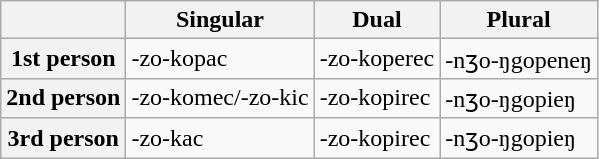<table class="wikitable">
<tr>
<th></th>
<th>Singular</th>
<th>Dual</th>
<th>Plural</th>
</tr>
<tr>
<th>1st person</th>
<td>-zo-kopac</td>
<td>-zo-koperec</td>
<td>-nʒo-ŋgopeneŋ</td>
</tr>
<tr>
<th>2nd person</th>
<td>-zo-komec/-zo-kic</td>
<td>-zo-kopirec</td>
<td>-nʒo-ŋgopieŋ</td>
</tr>
<tr>
<th>3rd person</th>
<td>-zo-kac</td>
<td>-zo-kopirec</td>
<td>-nʒo-ŋgopieŋ</td>
</tr>
</table>
